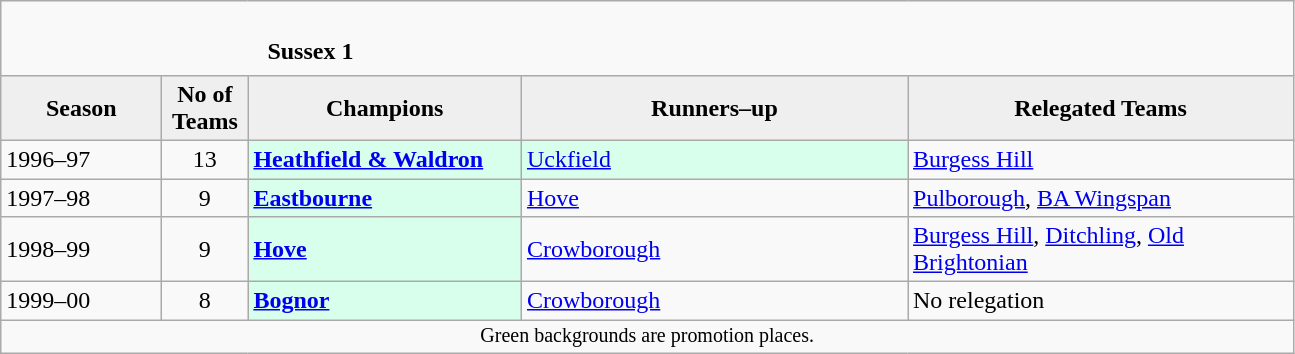<table class="wikitable" style="text-align: left;">
<tr>
<td colspan="11" cellpadding="0" cellspacing="0"><br><table border="0" style="width:100%;" cellpadding="0" cellspacing="0">
<tr>
<td style="width:20%; border:0;"></td>
<td style="border:0;"><strong>Sussex 1</strong></td>
<td style="width:20%; border:0;"></td>
</tr>
</table>
</td>
</tr>
<tr>
<th style="background:#efefef; width:100px;">Season</th>
<th style="background:#efefef; width:50px;">No of Teams</th>
<th style="background:#efefef; width:175px;">Champions</th>
<th style="background:#efefef; width:250px;">Runners–up</th>
<th style="background:#efefef; width:250px;">Relegated Teams</th>
</tr>
<tr align=left>
<td>1996–97</td>
<td style="text-align: center;">13</td>
<td style="background:#d8ffeb;"><strong><a href='#'>Heathfield & Waldron</a></strong></td>
<td style="background:#d8ffeb;"><a href='#'>Uckfield</a></td>
<td><a href='#'>Burgess Hill</a></td>
</tr>
<tr>
<td>1997–98</td>
<td style="text-align: center;">9</td>
<td style="background:#d8ffeb;"><strong><a href='#'>Eastbourne</a></strong></td>
<td><a href='#'>Hove</a></td>
<td><a href='#'>Pulborough</a>, <a href='#'>BA Wingspan</a></td>
</tr>
<tr>
<td>1998–99</td>
<td style="text-align: center;">9</td>
<td style="background:#d8ffeb;"><strong><a href='#'>Hove</a></strong></td>
<td><a href='#'>Crowborough</a></td>
<td><a href='#'>Burgess Hill</a>, <a href='#'>Ditchling</a>, <a href='#'>Old Brightonian</a></td>
</tr>
<tr>
<td>1999–00</td>
<td style="text-align: center;">8</td>
<td style="background:#d8ffeb;"><strong><a href='#'>Bognor</a></strong></td>
<td><a href='#'>Crowborough</a></td>
<td>No relegation</td>
</tr>
<tr>
<td colspan="15"  style="border:0; font-size:smaller; text-align:center;">Green backgrounds are promotion places.</td>
</tr>
</table>
